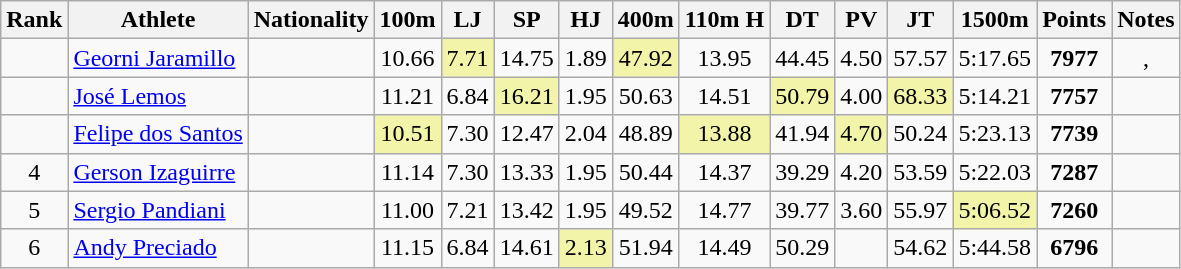<table class="wikitable sortable" style=" text-align:center;">
<tr>
<th>Rank</th>
<th>Athlete</th>
<th>Nationality</th>
<th>100m</th>
<th>LJ</th>
<th>SP</th>
<th>HJ</th>
<th>400m</th>
<th>110m H</th>
<th>DT</th>
<th>PV</th>
<th>JT</th>
<th>1500m</th>
<th>Points</th>
<th>Notes</th>
</tr>
<tr>
<td></td>
<td align=left><a href='#'>Georni Jaramillo</a></td>
<td align=left></td>
<td>10.66</td>
<td bgcolor=#F2F5A9>7.71</td>
<td>14.75</td>
<td>1.89</td>
<td bgcolor=#F2F5A9>47.92</td>
<td>13.95</td>
<td>44.45</td>
<td>4.50</td>
<td>57.57</td>
<td>5:17.65</td>
<td><strong>7977</strong></td>
<td><strong></strong>, <strong></strong></td>
</tr>
<tr>
<td></td>
<td align=left><a href='#'>José Lemos</a></td>
<td align=left></td>
<td>11.21</td>
<td>6.84</td>
<td bgcolor=#F2F5A9>16.21</td>
<td>1.95</td>
<td>50.63</td>
<td>14.51</td>
<td bgcolor=#F2F5A9>50.79</td>
<td>4.00</td>
<td bgcolor=#F2F5A9>68.33</td>
<td>5:14.21</td>
<td><strong>7757</strong></td>
<td></td>
</tr>
<tr>
<td></td>
<td align=left><a href='#'>Felipe dos Santos</a></td>
<td align=left></td>
<td bgcolor=#F2F5A9>10.51</td>
<td>7.30</td>
<td>12.47</td>
<td>2.04</td>
<td>48.89</td>
<td bgcolor=#F2F5A9>13.88</td>
<td>41.94</td>
<td bgcolor=#F2F5A9>4.70</td>
<td>50.24</td>
<td>5:23.13</td>
<td><strong>7739</strong></td>
<td></td>
</tr>
<tr>
<td>4</td>
<td align=left><a href='#'>Gerson Izaguirre</a></td>
<td align=left></td>
<td>11.14</td>
<td>7.30</td>
<td>13.33</td>
<td>1.95</td>
<td>50.44</td>
<td>14.37</td>
<td>39.29</td>
<td>4.20</td>
<td>53.59</td>
<td>5:22.03</td>
<td><strong>7287</strong></td>
<td></td>
</tr>
<tr>
<td>5</td>
<td align=left><a href='#'>Sergio Pandiani</a></td>
<td align=left></td>
<td>11.00</td>
<td>7.21</td>
<td>13.42</td>
<td>1.95</td>
<td>49.52</td>
<td>14.77</td>
<td>39.77</td>
<td>3.60</td>
<td>55.97</td>
<td bgcolor=#F2F5A9>5:06.52</td>
<td><strong>7260</strong></td>
<td></td>
</tr>
<tr>
<td>6</td>
<td align=left><a href='#'>Andy Preciado</a></td>
<td align=left></td>
<td>11.15</td>
<td>6.84</td>
<td>14.61</td>
<td bgcolor=#F2F5A9>2.13</td>
<td>51.94</td>
<td>14.49</td>
<td>50.29</td>
<td></td>
<td>54.62</td>
<td>5:44.58</td>
<td><strong>6796</strong></td>
<td></td>
</tr>
</table>
